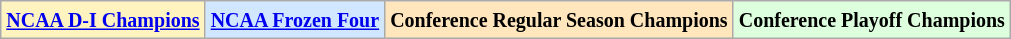<table class="wikitable">
<tr>
<td bgcolor="#FFF3BF"><small><strong><a href='#'>NCAA D-I Champions</a> </strong></small></td>
<td bgcolor="#D0E7FF"><small><strong><a href='#'>NCAA Frozen Four</a></strong></small></td>
<td bgcolor="#FFE6BD"><small><strong>Conference Regular Season Champions</strong></small></td>
<td bgcolor="#ddffdd"><small><strong>Conference Playoff Champions</strong></small></td>
</tr>
</table>
